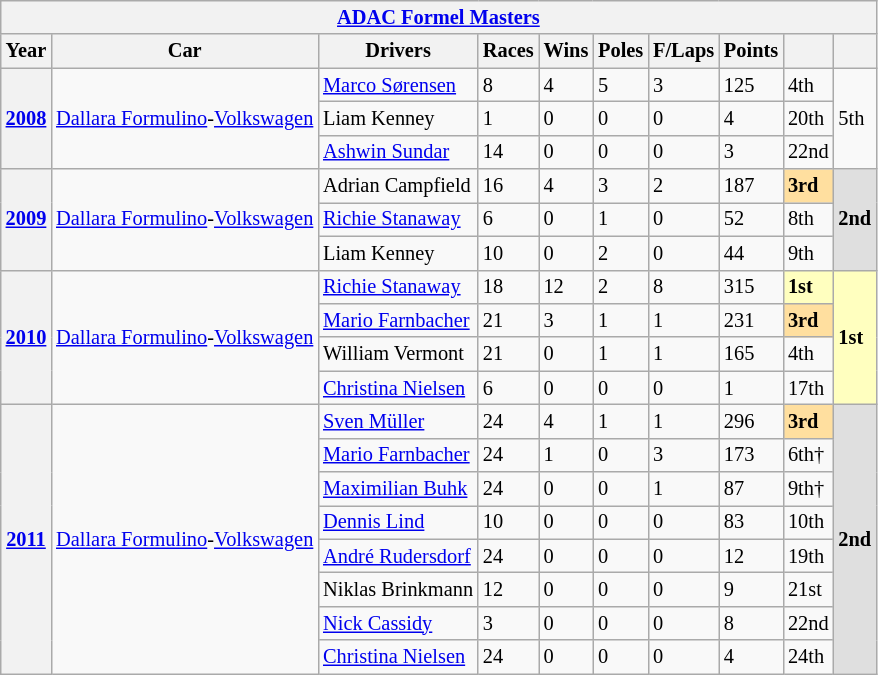<table class="wikitable" style="font-size:85%">
<tr>
<th colspan="10" align="center"><a href='#'>ADAC Formel Masters</a></th>
</tr>
<tr>
<th>Year</th>
<th>Car</th>
<th>Drivers</th>
<th>Races</th>
<th>Wins</th>
<th>Poles</th>
<th>F/Laps</th>
<th>Points</th>
<th></th>
<th></th>
</tr>
<tr>
<th rowspan="3"><a href='#'>2008</a></th>
<td rowspan="3"><a href='#'>Dallara Formulino</a>-<a href='#'>Volkswagen</a></td>
<td> <a href='#'>Marco Sørensen</a></td>
<td>8</td>
<td>4</td>
<td>5</td>
<td>3</td>
<td>125</td>
<td>4th</td>
<td rowspan="3">5th</td>
</tr>
<tr>
<td> Liam Kenney</td>
<td>1</td>
<td>0</td>
<td>0</td>
<td>0</td>
<td>4</td>
<td>20th</td>
</tr>
<tr>
<td> <a href='#'>Ashwin Sundar</a></td>
<td>14</td>
<td>0</td>
<td>0</td>
<td>0</td>
<td>3</td>
<td>22nd</td>
</tr>
<tr>
<th rowspan="3"><a href='#'>2009</a></th>
<td rowspan="3"><a href='#'>Dallara Formulino</a>-<a href='#'>Volkswagen</a></td>
<td> Adrian Campfield</td>
<td>16</td>
<td>4</td>
<td>3</td>
<td>2</td>
<td>187</td>
<td style="background:#FFDF9F;"><strong>3rd</strong></td>
<td rowspan="3" style="background:#DFDFDF;"><strong>2nd</strong></td>
</tr>
<tr>
<td> <a href='#'>Richie Stanaway</a></td>
<td>6</td>
<td>0</td>
<td>1</td>
<td>0</td>
<td>52</td>
<td>8th</td>
</tr>
<tr>
<td> Liam Kenney</td>
<td>10</td>
<td>0</td>
<td>2</td>
<td>0</td>
<td>44</td>
<td>9th</td>
</tr>
<tr>
<th rowspan="4"><a href='#'>2010</a></th>
<td rowspan="4"><a href='#'>Dallara Formulino</a>-<a href='#'>Volkswagen</a></td>
<td> <a href='#'>Richie Stanaway</a></td>
<td>18</td>
<td>12</td>
<td>2</td>
<td>8</td>
<td>315</td>
<td style="background:#FFFFBF;"><strong>1st</strong></td>
<td rowspan="4" style="background:#FFFFBF;"><strong>1st</strong></td>
</tr>
<tr>
<td> <a href='#'>Mario Farnbacher</a></td>
<td>21</td>
<td>3</td>
<td>1</td>
<td>1</td>
<td>231</td>
<td style="background:#FFDF9F;"><strong>3rd</strong></td>
</tr>
<tr>
<td> William Vermont</td>
<td>21</td>
<td>0</td>
<td>1</td>
<td>1</td>
<td>165</td>
<td>4th</td>
</tr>
<tr>
<td> <a href='#'>Christina Nielsen</a></td>
<td>6</td>
<td>0</td>
<td>0</td>
<td>0</td>
<td>1</td>
<td>17th</td>
</tr>
<tr>
<th rowspan="8"><a href='#'>2011</a></th>
<td rowspan="8"><a href='#'>Dallara Formulino</a>-<a href='#'>Volkswagen</a></td>
<td> <a href='#'>Sven Müller</a></td>
<td>24</td>
<td>4</td>
<td>1</td>
<td>1</td>
<td>296</td>
<td style="background:#FFDF9F;"><strong>3rd</strong></td>
<td rowspan="8" style="background:#DFDFDF;"><strong>2nd</strong></td>
</tr>
<tr>
<td> <a href='#'>Mario Farnbacher</a></td>
<td>24</td>
<td>1</td>
<td>0</td>
<td>3</td>
<td>173</td>
<td>6th†</td>
</tr>
<tr>
<td> <a href='#'>Maximilian Buhk</a></td>
<td>24</td>
<td>0</td>
<td>0</td>
<td>1</td>
<td>87</td>
<td>9th†</td>
</tr>
<tr>
<td> <a href='#'>Dennis Lind</a></td>
<td>10</td>
<td>0</td>
<td>0</td>
<td>0</td>
<td>83</td>
<td>10th</td>
</tr>
<tr>
<td> <a href='#'>André Rudersdorf</a></td>
<td>24</td>
<td>0</td>
<td>0</td>
<td>0</td>
<td>12</td>
<td>19th</td>
</tr>
<tr>
<td> Niklas Brinkmann</td>
<td>12</td>
<td>0</td>
<td>0</td>
<td>0</td>
<td>9</td>
<td>21st</td>
</tr>
<tr>
<td> <a href='#'>Nick Cassidy</a></td>
<td>3</td>
<td>0</td>
<td>0</td>
<td>0</td>
<td>8</td>
<td>22nd</td>
</tr>
<tr>
<td> <a href='#'>Christina Nielsen</a></td>
<td>24</td>
<td>0</td>
<td>0</td>
<td>0</td>
<td>4</td>
<td>24th</td>
</tr>
</table>
